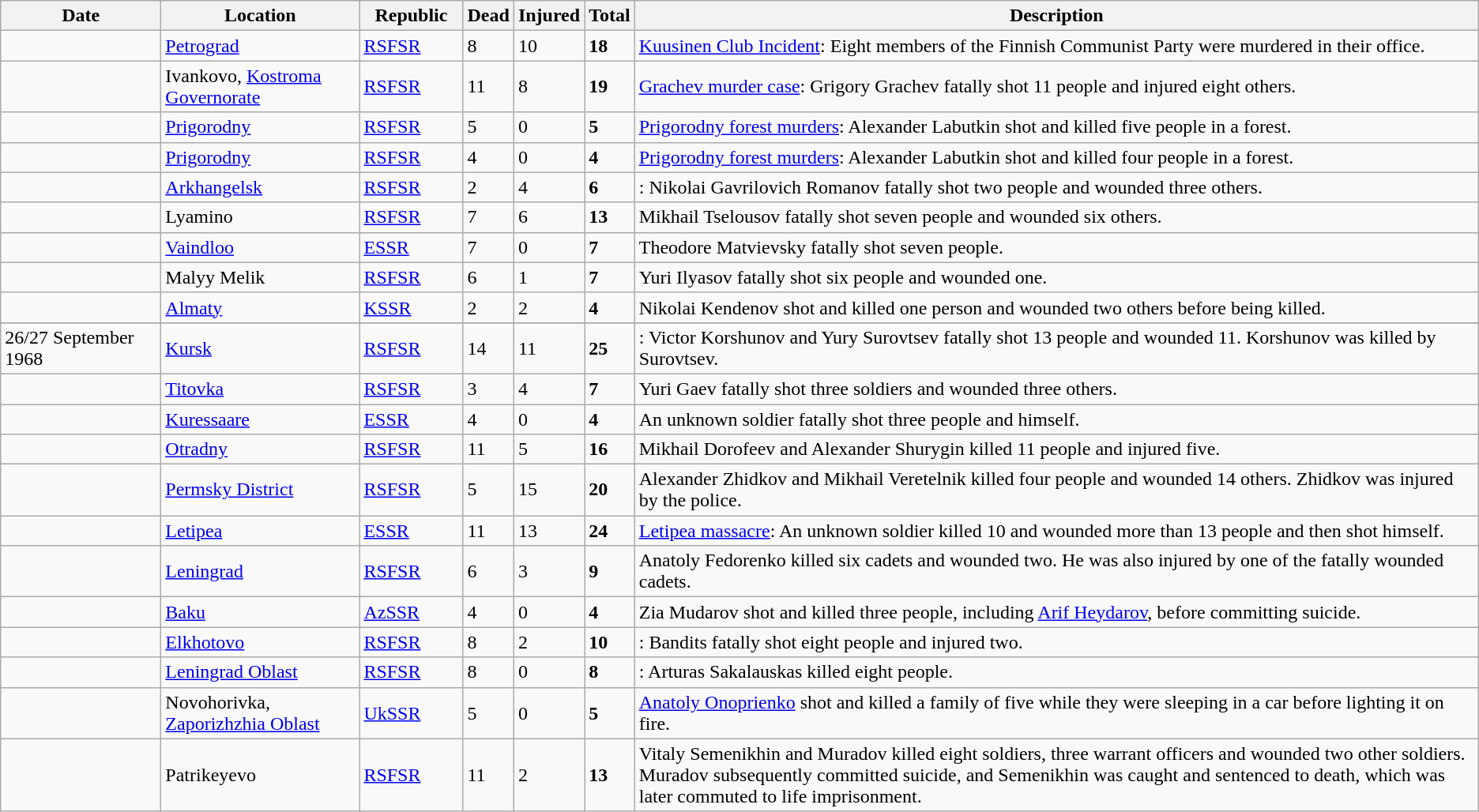<table class="wikitable sortable">
<tr>
<th scope="col" style="width: 8rem;">Date</th>
<th scope="col" style="width: 10rem;">Location</th>
<th scope="col" style="width: 5rem;">Republic</th>
<th data-sort-type=number>Dead</th>
<th data-sort-type=number>Injured</th>
<th data-sort-type=number>Total</th>
<th class=unsortable>Description</th>
</tr>
<tr>
<td></td>
<td><a href='#'>Petrograd</a></td>
<td><a href='#'>RSFSR</a></td>
<td>8</td>
<td>10</td>
<td><strong>18</strong></td>
<td><a href='#'>Kuusinen Club Incident</a>: Eight members of the Finnish Communist Party were murdered in their office.</td>
</tr>
<tr>
<td></td>
<td>Ivankovo, <a href='#'>Kostroma Governorate</a></td>
<td><a href='#'>RSFSR</a></td>
<td>11</td>
<td>8</td>
<td><strong>19</strong></td>
<td><a href='#'>Grachev murder case</a>: Grigory Grachev fatally shot 11 people and injured eight others.</td>
</tr>
<tr>
<td></td>
<td><a href='#'>Prigorodny</a></td>
<td><a href='#'>RSFSR</a></td>
<td>5</td>
<td>0</td>
<td><strong>5</strong></td>
<td><a href='#'>Prigorodny forest murders</a>: Alexander Labutkin shot and killed five people in a forest.</td>
</tr>
<tr>
<td></td>
<td><a href='#'>Prigorodny</a></td>
<td><a href='#'>RSFSR</a></td>
<td>4</td>
<td>0</td>
<td><strong>4</strong></td>
<td><a href='#'>Prigorodny forest murders</a>: Alexander Labutkin shot and killed four people in a forest.</td>
</tr>
<tr>
<td></td>
<td><a href='#'>Arkhangelsk</a></td>
<td><a href='#'>RSFSR</a></td>
<td>2</td>
<td>4</td>
<td><strong>6</strong></td>
<td>: Nikolai Gavrilovich Romanov fatally shot two people and wounded three others.</td>
</tr>
<tr>
<td></td>
<td>Lyamino</td>
<td><a href='#'>RSFSR</a></td>
<td>7</td>
<td>6</td>
<td><strong>13</strong></td>
<td>Mikhail Tselousov fatally shot seven people and wounded six others.</td>
</tr>
<tr>
<td></td>
<td><a href='#'>Vaindloo</a></td>
<td><a href='#'>ESSR</a></td>
<td>7</td>
<td>0</td>
<td><strong>7</strong></td>
<td>Theodore Matvievsky fatally shot seven people.</td>
</tr>
<tr>
<td></td>
<td>Malyy Melik</td>
<td><a href='#'>RSFSR</a></td>
<td>6</td>
<td>1</td>
<td><strong>7</strong></td>
<td>Yuri Ilyasov fatally shot six people and wounded one.</td>
</tr>
<tr>
<td></td>
<td><a href='#'>Almaty</a></td>
<td><a href='#'>KSSR</a></td>
<td>2</td>
<td>2</td>
<td><strong>4</strong></td>
<td>Nikolai Kendenov shot and killed one person and wounded two others before being killed.</td>
</tr>
<tr>
</tr>
<tr>
<td>26/27 September 1968</td>
<td><a href='#'>Kursk</a></td>
<td><a href='#'>RSFSR</a></td>
<td>14</td>
<td>11</td>
<td><strong>25</strong></td>
<td>: Victor Korshunov and Yury Surovtsev fatally shot 13 people and wounded 11. Korshunov was killed by Surovtsev.</td>
</tr>
<tr>
<td></td>
<td><a href='#'>Titovka</a></td>
<td><a href='#'>RSFSR</a></td>
<td>3</td>
<td>4</td>
<td><strong>7</strong></td>
<td>Yuri Gaev fatally shot three soldiers and wounded three others.</td>
</tr>
<tr>
<td></td>
<td><a href='#'>Kuressaare</a></td>
<td><a href='#'>ESSR</a></td>
<td>4</td>
<td>0</td>
<td><strong>4</strong></td>
<td>An unknown soldier fatally shot three people and himself.</td>
</tr>
<tr>
<td></td>
<td><a href='#'>Otradny</a></td>
<td><a href='#'>RSFSR</a></td>
<td>11</td>
<td>5</td>
<td><strong>16</strong></td>
<td>Mikhail Dorofeev and Alexander Shurygin killed 11 people and injured five.</td>
</tr>
<tr>
<td></td>
<td><a href='#'>Permsky District</a></td>
<td><a href='#'>RSFSR</a></td>
<td>5</td>
<td>15</td>
<td><strong>20</strong></td>
<td>Alexander Zhidkov and Mikhail Veretelnik killed four people and wounded 14 others. Zhidkov was injured by the police.</td>
</tr>
<tr>
<td></td>
<td><a href='#'>Letipea</a></td>
<td><a href='#'>ESSR</a></td>
<td>11</td>
<td>13</td>
<td><strong>24</strong></td>
<td><a href='#'>Letipea massacre</a>: An unknown soldier killed 10 and wounded more than 13 people and then shot himself.</td>
</tr>
<tr>
<td></td>
<td><a href='#'>Leningrad</a></td>
<td><a href='#'>RSFSR</a></td>
<td>6</td>
<td>3</td>
<td><strong>9</strong></td>
<td>Anatoly Fedorenko killed six cadets and wounded two. He was also injured by one of the fatally wounded cadets.</td>
</tr>
<tr>
<td></td>
<td><a href='#'>Baku</a></td>
<td><a href='#'>AzSSR</a></td>
<td>4</td>
<td>0</td>
<td><strong>4</strong></td>
<td>Zia Mudarov shot and killed three people, including <a href='#'>Arif Heydarov</a>, before committing suicide.</td>
</tr>
<tr>
<td></td>
<td><a href='#'>Elkhotovo</a></td>
<td><a href='#'>RSFSR</a></td>
<td>8</td>
<td>2</td>
<td><strong>10</strong></td>
<td>: Bandits fatally shot eight people and injured two.</td>
</tr>
<tr>
<td></td>
<td><a href='#'>Leningrad Oblast</a></td>
<td><a href='#'>RSFSR</a></td>
<td>8</td>
<td>0</td>
<td><strong>8</strong></td>
<td>: Arturas Sakalauskas killed eight people.</td>
</tr>
<tr>
<td></td>
<td>Novohorivka, <a href='#'>Zaporizhzhia Oblast</a></td>
<td><a href='#'>UkSSR</a></td>
<td>5</td>
<td>0</td>
<td><strong>5</strong></td>
<td><a href='#'>Anatoly Onoprienko</a> shot and killed a family of five while they were sleeping in a car before lighting it on fire.</td>
</tr>
<tr>
<td></td>
<td>Patrikeyevo</td>
<td><a href='#'>RSFSR</a></td>
<td>11</td>
<td>2</td>
<td><strong>13</strong></td>
<td>Vitaly Semenikhin and Muradov killed eight soldiers, three warrant officers and wounded two other soldiers. Muradov subsequently committed suicide, and Semenikhin was caught and sentenced to death, which was later commuted to life imprisonment.</td>
</tr>
</table>
